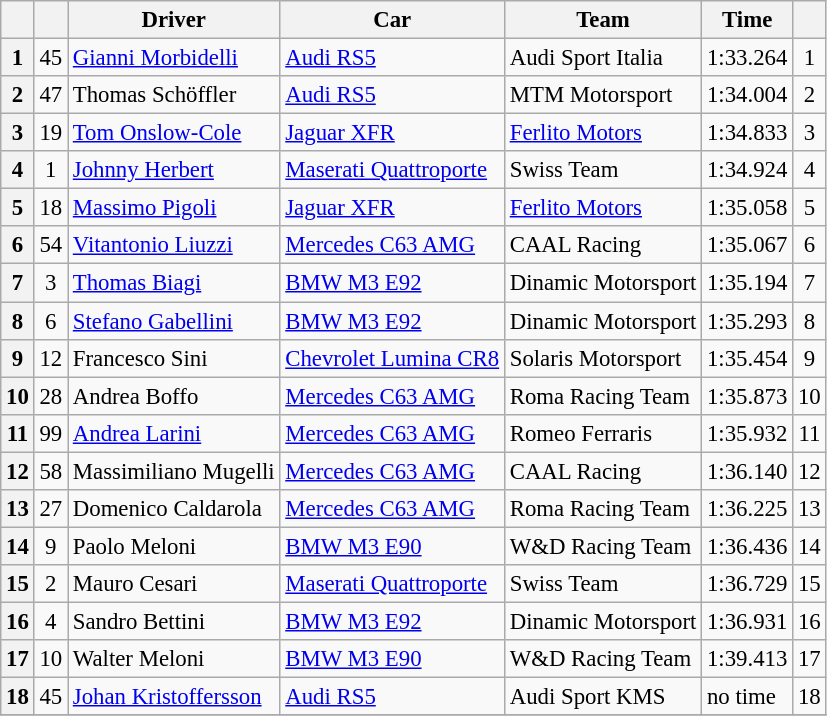<table class="wikitable sortable" style="font-size:95%">
<tr>
<th></th>
<th></th>
<th>Driver</th>
<th>Car</th>
<th>Team</th>
<th>Time</th>
<th></th>
</tr>
<tr>
<th>1</th>
<td align=center>45</td>
<td> <a href='#'>Gianni Morbidelli</a></td>
<td><a href='#'>Audi RS5</a></td>
<td> Audi Sport Italia</td>
<td>1:33.264</td>
<td align=center>1</td>
</tr>
<tr>
<th>2</th>
<td align=center>47</td>
<td> Thomas Schöffler</td>
<td><a href='#'>Audi RS5</a></td>
<td> MTM Motorsport</td>
<td>1:34.004</td>
<td align=center>2</td>
</tr>
<tr>
<th>3</th>
<td align=center>19</td>
<td> <a href='#'>Tom Onslow-Cole</a></td>
<td><a href='#'>Jaguar XFR</a></td>
<td> <a href='#'>Ferlito Motors</a></td>
<td>1:34.833</td>
<td align=center>3</td>
</tr>
<tr>
<th>4</th>
<td align=center>1</td>
<td> <a href='#'>Johnny Herbert</a></td>
<td><a href='#'>Maserati Quattroporte</a></td>
<td> Swiss Team</td>
<td>1:34.924</td>
<td align=center>4</td>
</tr>
<tr>
<th>5</th>
<td align=center>18</td>
<td> <a href='#'>Massimo Pigoli</a></td>
<td><a href='#'>Jaguar XFR</a></td>
<td> <a href='#'>Ferlito Motors</a></td>
<td>1:35.058</td>
<td align=center>5</td>
</tr>
<tr>
<th>6</th>
<td align=center>54</td>
<td> <a href='#'>Vitantonio Liuzzi</a></td>
<td><a href='#'>Mercedes C63 AMG</a></td>
<td> CAAL Racing</td>
<td>1:35.067</td>
<td align=center>6</td>
</tr>
<tr>
<th>7</th>
<td align=center>3</td>
<td> <a href='#'>Thomas Biagi</a></td>
<td><a href='#'>BMW M3 E92</a></td>
<td> Dinamic Motorsport</td>
<td>1:35.194</td>
<td align=center>7</td>
</tr>
<tr>
<th>8</th>
<td align=center>6</td>
<td> <a href='#'>Stefano Gabellini</a></td>
<td><a href='#'>BMW M3 E92</a></td>
<td> Dinamic Motorsport</td>
<td>1:35.293</td>
<td align=center>8</td>
</tr>
<tr>
<th>9</th>
<td align=center>12</td>
<td> Francesco Sini</td>
<td><a href='#'>Chevrolet Lumina CR8</a></td>
<td> Solaris Motorsport</td>
<td>1:35.454</td>
<td align=center>9</td>
</tr>
<tr>
<th>10</th>
<td align=center>28</td>
<td> Andrea Boffo</td>
<td><a href='#'>Mercedes C63 AMG</a></td>
<td> Roma Racing Team</td>
<td>1:35.873</td>
<td align=center>10</td>
</tr>
<tr>
<th>11</th>
<td align=center>99</td>
<td> <a href='#'>Andrea Larini</a></td>
<td><a href='#'>Mercedes C63 AMG</a></td>
<td> Romeo Ferraris</td>
<td>1:35.932</td>
<td align=center>11</td>
</tr>
<tr>
<th>12</th>
<td align=center>58</td>
<td> Massimiliano Mugelli</td>
<td><a href='#'>Mercedes C63 AMG</a></td>
<td> CAAL Racing</td>
<td>1:36.140</td>
<td align=center>12</td>
</tr>
<tr>
<th>13</th>
<td align=center>27</td>
<td> Domenico Caldarola</td>
<td><a href='#'>Mercedes C63 AMG</a></td>
<td> Roma Racing Team</td>
<td>1:36.225</td>
<td align=center>13</td>
</tr>
<tr>
<th>14</th>
<td align=center>9</td>
<td> Paolo Meloni</td>
<td><a href='#'>BMW M3 E90</a></td>
<td> W&D Racing Team</td>
<td>1:36.436</td>
<td align=center>14</td>
</tr>
<tr>
<th>15</th>
<td align=center>2</td>
<td> Mauro Cesari</td>
<td><a href='#'>Maserati Quattroporte</a></td>
<td> Swiss Team</td>
<td>1:36.729</td>
<td align=center>15</td>
</tr>
<tr>
<th>16</th>
<td align=center>4</td>
<td> Sandro Bettini</td>
<td><a href='#'>BMW M3 E92</a></td>
<td> Dinamic Motorsport</td>
<td>1:36.931</td>
<td align=center>16</td>
</tr>
<tr>
<th>17</th>
<td align=center>10</td>
<td> Walter Meloni</td>
<td><a href='#'>BMW M3 E90</a></td>
<td> W&D Racing Team</td>
<td>1:39.413</td>
<td align=center>17</td>
</tr>
<tr>
<th>18</th>
<td align=center>45</td>
<td> <a href='#'>Johan Kristoffersson</a></td>
<td><a href='#'>Audi RS5</a></td>
<td> Audi Sport KMS</td>
<td>no time</td>
<td align=center>18</td>
</tr>
<tr>
</tr>
</table>
